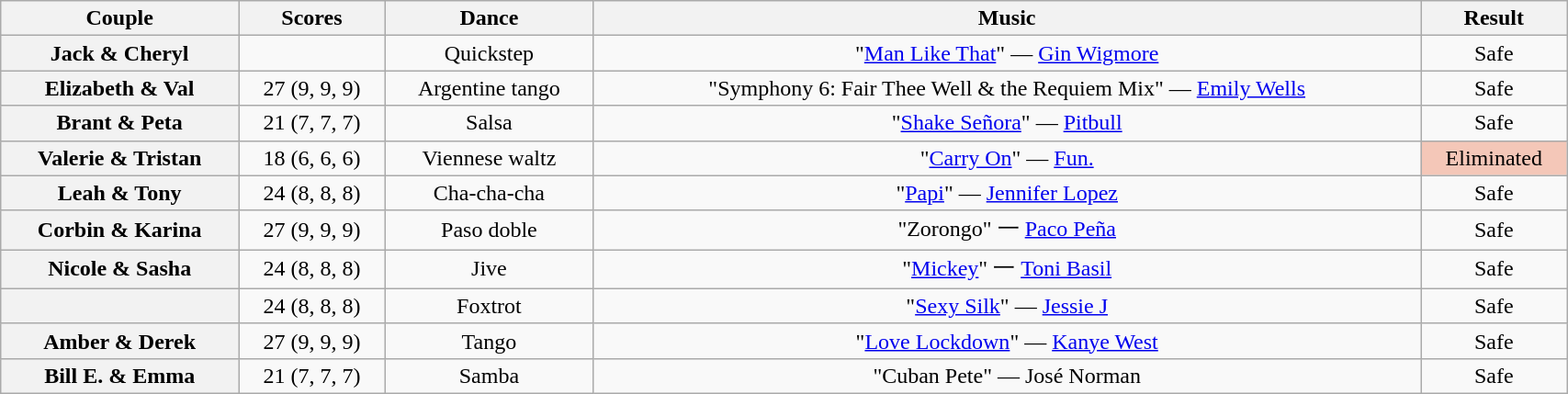<table class="wikitable sortable" style="text-align:center; width:90%">
<tr>
<th scope="col">Couple</th>
<th scope="col">Scores</th>
<th scope="col" class="unsortable">Dance</th>
<th scope="col" class="unsortable">Music</th>
<th scope="col" class="unsortable">Result</th>
</tr>
<tr>
<th scope="row">Jack & Cheryl</th>
<td></td>
<td>Quickstep</td>
<td>"<a href='#'>Man Like That</a>" — <a href='#'>Gin Wigmore</a></td>
<td>Safe</td>
</tr>
<tr>
<th scope="row">Elizabeth & Val</th>
<td>27 (9, 9, 9)</td>
<td>Argentine tango</td>
<td>"Symphony 6: Fair Thee Well & the Requiem Mix" — <a href='#'>Emily Wells</a></td>
<td>Safe</td>
</tr>
<tr>
<th scope="row">Brant & Peta</th>
<td>21 (7, 7, 7)</td>
<td>Salsa</td>
<td>"<a href='#'>Shake Señora</a>" — <a href='#'>Pitbull</a></td>
<td>Safe</td>
</tr>
<tr>
<th scope="row">Valerie & Tristan</th>
<td>18 (6, 6, 6)</td>
<td>Viennese waltz</td>
<td>"<a href='#'>Carry On</a>" — <a href='#'>Fun.</a></td>
<td bgcolor=f4c7b8>Eliminated</td>
</tr>
<tr>
<th scope="row">Leah & Tony</th>
<td>24 (8, 8, 8)</td>
<td>Cha-cha-cha</td>
<td>"<a href='#'>Papi</a>" — <a href='#'>Jennifer Lopez</a></td>
<td>Safe</td>
</tr>
<tr>
<th scope="row">Corbin & Karina</th>
<td>27 (9, 9, 9)</td>
<td>Paso doble</td>
<td>"Zorongo" 一 <a href='#'>Paco Peña</a></td>
<td>Safe</td>
</tr>
<tr>
<th scope="row">Nicole & Sasha</th>
<td>24 (8, 8, 8)</td>
<td>Jive</td>
<td>"<a href='#'>Mickey</a>" 一 <a href='#'>Toni Basil</a></td>
<td>Safe</td>
</tr>
<tr>
<th scope="row"></th>
<td>24 (8, 8, 8)</td>
<td>Foxtrot</td>
<td>"<a href='#'>Sexy Silk</a>" — <a href='#'>Jessie J</a></td>
<td>Safe</td>
</tr>
<tr>
<th scope="row">Amber & Derek</th>
<td>27 (9, 9, 9)</td>
<td>Tango</td>
<td>"<a href='#'>Love Lockdown</a>" — <a href='#'>Kanye West</a></td>
<td>Safe</td>
</tr>
<tr>
<th scope="row">Bill E. & Emma</th>
<td>21 (7, 7, 7)</td>
<td>Samba</td>
<td>"Cuban Pete" — José Norman</td>
<td>Safe</td>
</tr>
</table>
